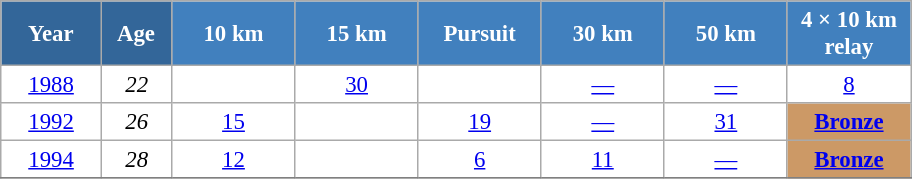<table class="wikitable" style="font-size:95%; text-align:center; border:grey solid 1px; border-collapse:collapse; background:#ffffff;">
<tr>
<th style="background-color:#369; color:white; width:60px;"> Year </th>
<th style="background-color:#369; color:white; width:40px;"> Age </th>
<th style="background-color:#4180be; color:white; width:75px;"> 10 km </th>
<th style="background-color:#4180be; color:white; width:75px;"> 15 km </th>
<th style="background-color:#4180be; color:white; width:75px;"> Pursuit </th>
<th style="background-color:#4180be; color:white; width:75px;"> 30 km </th>
<th style="background-color:#4180be; color:white; width:75px;"> 50 km </th>
<th style="background-color:#4180be; color:white; width:75px;"> 4 × 10 km <br> relay </th>
</tr>
<tr>
<td><a href='#'>1988</a></td>
<td><em>22</em></td>
<td></td>
<td><a href='#'>30</a></td>
<td></td>
<td><a href='#'>—</a></td>
<td><a href='#'>—</a></td>
<td><a href='#'>8</a></td>
</tr>
<tr>
<td><a href='#'>1992</a></td>
<td><em>26</em></td>
<td><a href='#'>15</a></td>
<td></td>
<td><a href='#'>19</a></td>
<td><a href='#'>—</a></td>
<td><a href='#'>31</a></td>
<td bgcolor="cc9966"><a href='#'><strong>Bronze</strong></a></td>
</tr>
<tr>
<td><a href='#'>1994</a></td>
<td><em>28</em></td>
<td><a href='#'>12</a></td>
<td></td>
<td><a href='#'>6</a></td>
<td><a href='#'>11</a></td>
<td><a href='#'>—</a></td>
<td bgcolor="cc9966"><a href='#'><strong>Bronze</strong></a></td>
</tr>
<tr>
</tr>
</table>
